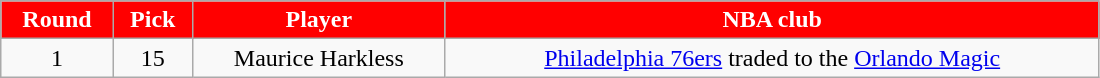<table class="wikitable" style="width:58%;">
<tr style="text-align:center; background:red; color:#FFFFFF;">
<td><strong>Round</strong></td>
<td><strong>Pick</strong></td>
<td><strong>Player</strong></td>
<td><strong>NBA club</strong></td>
</tr>
<tr style="text-align:center;" bgcolor="">
<td>1</td>
<td>15</td>
<td>Maurice Harkless</td>
<td><a href='#'>Philadelphia 76ers</a> traded to the <a href='#'>Orlando Magic</a></td>
</tr>
</table>
